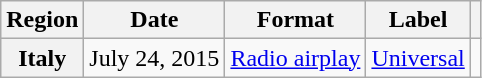<table class="wikitable plainrowheaders">
<tr>
<th scope="col">Region</th>
<th scope="col">Date</th>
<th scope="col">Format</th>
<th scope="col">Label</th>
<th scope="col"></th>
</tr>
<tr>
<th scope="row">Italy</th>
<td>July 24, 2015</td>
<td><a href='#'>Radio airplay</a></td>
<td><a href='#'>Universal</a></td>
<td style="text-align:center;"></td>
</tr>
</table>
